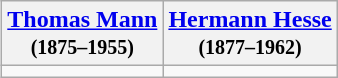<table class="wikitable" style="text-align:right; float:right; margin-right:50px;">
<tr>
<th align=center><a href='#'>Thomas Mann</a><br><small>(1875–1955)</small></th>
<th align=center><a href='#'>Hermann Hesse</a><br><small>(1877–1962)</small></th>
</tr>
<tr>
<td align=left></td>
<td align=left></td>
</tr>
</table>
